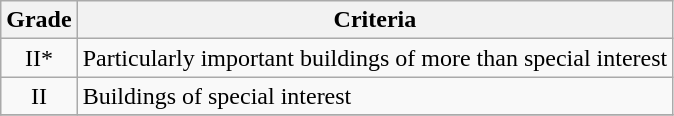<table class="wikitable" border="1">
<tr>
<th>Grade</th>
<th>Criteria</th>
</tr>
<tr>
<td align="center" >II*</td>
<td>Particularly important buildings of more than special interest</td>
</tr>
<tr>
<td align="center" >II</td>
<td>Buildings of special interest</td>
</tr>
<tr>
</tr>
</table>
